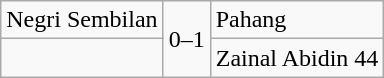<table class="wikitable">
<tr>
<td>Negri Sembilan</td>
<td rowspan="2">0–1</td>
<td>Pahang</td>
</tr>
<tr>
<td></td>
<td>Zainal Abidin 44</td>
</tr>
</table>
